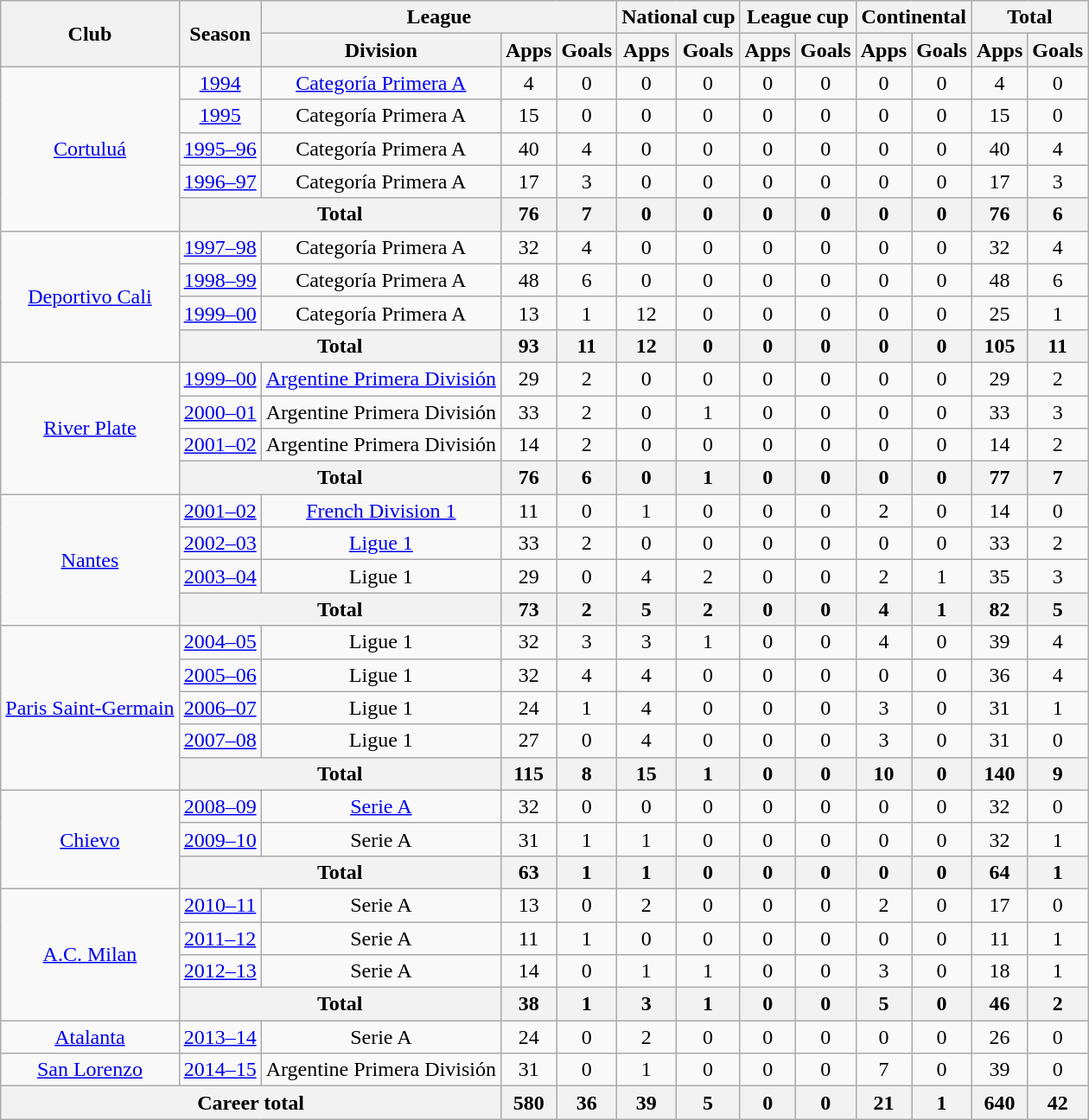<table class="wikitable" style="text-align:center">
<tr>
<th rowspan="2">Club</th>
<th rowspan="2">Season</th>
<th colspan="3">League</th>
<th colspan="2">National cup</th>
<th colspan="2">League cup</th>
<th colspan="2">Continental</th>
<th colspan="2">Total</th>
</tr>
<tr>
<th>Division</th>
<th>Apps</th>
<th>Goals</th>
<th>Apps</th>
<th>Goals</th>
<th>Apps</th>
<th>Goals</th>
<th>Apps</th>
<th>Goals</th>
<th>Apps</th>
<th>Goals</th>
</tr>
<tr>
<td rowspan="5"><a href='#'>Cortuluá</a></td>
<td><a href='#'>1994</a></td>
<td><a href='#'>Categoría Primera A</a></td>
<td>4</td>
<td>0</td>
<td>0</td>
<td>0</td>
<td>0</td>
<td>0</td>
<td>0</td>
<td>0</td>
<td>4</td>
<td>0</td>
</tr>
<tr>
<td><a href='#'>1995</a></td>
<td>Categoría Primera A</td>
<td>15</td>
<td>0</td>
<td>0</td>
<td>0</td>
<td>0</td>
<td>0</td>
<td>0</td>
<td>0</td>
<td>15</td>
<td>0</td>
</tr>
<tr>
<td><a href='#'>1995–96</a></td>
<td>Categoría Primera A</td>
<td>40</td>
<td>4</td>
<td>0</td>
<td>0</td>
<td>0</td>
<td>0</td>
<td>0</td>
<td>0</td>
<td>40</td>
<td>4</td>
</tr>
<tr>
<td><a href='#'>1996–97</a></td>
<td>Categoría Primera A</td>
<td>17</td>
<td>3</td>
<td>0</td>
<td>0</td>
<td>0</td>
<td>0</td>
<td>0</td>
<td>0</td>
<td>17</td>
<td>3</td>
</tr>
<tr>
<th colspan="2">Total</th>
<th>76</th>
<th>7</th>
<th>0</th>
<th>0</th>
<th>0</th>
<th>0</th>
<th>0</th>
<th>0</th>
<th>76</th>
<th>6</th>
</tr>
<tr>
<td rowspan="4"><a href='#'>Deportivo Cali</a></td>
<td><a href='#'>1997–98</a></td>
<td>Categoría Primera A</td>
<td>32</td>
<td>4</td>
<td>0</td>
<td>0</td>
<td>0</td>
<td>0</td>
<td>0</td>
<td>0</td>
<td>32</td>
<td>4</td>
</tr>
<tr>
<td><a href='#'>1998–99</a></td>
<td>Categoría Primera A</td>
<td>48</td>
<td>6</td>
<td>0</td>
<td>0</td>
<td>0</td>
<td>0</td>
<td>0</td>
<td>0</td>
<td>48</td>
<td>6</td>
</tr>
<tr>
<td><a href='#'>1999–00</a></td>
<td>Categoría Primera A</td>
<td>13</td>
<td>1</td>
<td>12</td>
<td>0</td>
<td>0</td>
<td>0</td>
<td>0</td>
<td>0</td>
<td>25</td>
<td>1</td>
</tr>
<tr>
<th colspan="2">Total</th>
<th>93</th>
<th>11</th>
<th>12</th>
<th>0</th>
<th>0</th>
<th>0</th>
<th>0</th>
<th>0</th>
<th>105</th>
<th>11</th>
</tr>
<tr>
<td rowspan="4"><a href='#'>River Plate</a></td>
<td><a href='#'>1999–00</a></td>
<td><a href='#'>Argentine Primera División</a></td>
<td>29</td>
<td>2</td>
<td>0</td>
<td>0</td>
<td>0</td>
<td>0</td>
<td>0</td>
<td>0</td>
<td>29</td>
<td>2</td>
</tr>
<tr>
<td><a href='#'>2000–01</a></td>
<td>Argentine Primera División</td>
<td>33</td>
<td>2</td>
<td>0</td>
<td>1</td>
<td>0</td>
<td>0</td>
<td>0</td>
<td>0</td>
<td>33</td>
<td>3</td>
</tr>
<tr>
<td><a href='#'>2001–02</a></td>
<td>Argentine Primera División</td>
<td>14</td>
<td>2</td>
<td>0</td>
<td>0</td>
<td>0</td>
<td>0</td>
<td>0</td>
<td>0</td>
<td>14</td>
<td>2</td>
</tr>
<tr>
<th colspan="2">Total</th>
<th>76</th>
<th>6</th>
<th>0</th>
<th>1</th>
<th>0</th>
<th>0</th>
<th>0</th>
<th>0</th>
<th>77</th>
<th>7</th>
</tr>
<tr>
<td rowspan="4"><a href='#'>Nantes</a></td>
<td><a href='#'>2001–02</a></td>
<td><a href='#'>French Division 1</a></td>
<td>11</td>
<td>0</td>
<td>1</td>
<td>0</td>
<td>0</td>
<td>0</td>
<td>2</td>
<td>0</td>
<td>14</td>
<td>0</td>
</tr>
<tr>
<td><a href='#'>2002–03</a></td>
<td><a href='#'>Ligue 1</a></td>
<td>33</td>
<td>2</td>
<td>0</td>
<td>0</td>
<td>0</td>
<td>0</td>
<td>0</td>
<td>0</td>
<td>33</td>
<td>2</td>
</tr>
<tr>
<td><a href='#'>2003–04</a></td>
<td>Ligue 1</td>
<td>29</td>
<td>0</td>
<td>4</td>
<td>2</td>
<td>0</td>
<td>0</td>
<td>2</td>
<td>1</td>
<td>35</td>
<td>3</td>
</tr>
<tr>
<th colspan="2">Total</th>
<th>73</th>
<th>2</th>
<th>5</th>
<th>2</th>
<th>0</th>
<th>0</th>
<th>4</th>
<th>1</th>
<th>82</th>
<th>5</th>
</tr>
<tr>
<td rowspan="5"><a href='#'>Paris Saint-Germain</a></td>
<td><a href='#'>2004–05</a></td>
<td>Ligue 1</td>
<td>32</td>
<td>3</td>
<td>3</td>
<td>1</td>
<td>0</td>
<td>0</td>
<td>4</td>
<td>0</td>
<td>39</td>
<td>4</td>
</tr>
<tr>
<td><a href='#'>2005–06</a></td>
<td>Ligue 1</td>
<td>32</td>
<td>4</td>
<td>4</td>
<td>0</td>
<td>0</td>
<td>0</td>
<td>0</td>
<td>0</td>
<td>36</td>
<td>4</td>
</tr>
<tr>
<td><a href='#'>2006–07</a></td>
<td>Ligue 1</td>
<td>24</td>
<td>1</td>
<td>4</td>
<td>0</td>
<td>0</td>
<td>0</td>
<td>3</td>
<td>0</td>
<td>31</td>
<td>1</td>
</tr>
<tr>
<td><a href='#'>2007–08</a></td>
<td>Ligue 1</td>
<td>27</td>
<td>0</td>
<td>4</td>
<td>0</td>
<td>0</td>
<td>0</td>
<td>3</td>
<td>0</td>
<td>31</td>
<td>0</td>
</tr>
<tr>
<th colspan="2">Total</th>
<th>115</th>
<th>8</th>
<th>15</th>
<th>1</th>
<th>0</th>
<th>0</th>
<th>10</th>
<th>0</th>
<th>140</th>
<th>9</th>
</tr>
<tr>
<td rowspan="3"><a href='#'>Chievo</a></td>
<td><a href='#'>2008–09</a></td>
<td><a href='#'>Serie A</a></td>
<td>32</td>
<td>0</td>
<td>0</td>
<td>0</td>
<td>0</td>
<td>0</td>
<td>0</td>
<td>0</td>
<td>32</td>
<td>0</td>
</tr>
<tr>
<td><a href='#'>2009–10</a></td>
<td>Serie A</td>
<td>31</td>
<td>1</td>
<td>1</td>
<td>0</td>
<td>0</td>
<td>0</td>
<td>0</td>
<td>0</td>
<td>32</td>
<td>1</td>
</tr>
<tr>
<th colspan="2">Total</th>
<th>63</th>
<th>1</th>
<th>1</th>
<th>0</th>
<th>0</th>
<th>0</th>
<th>0</th>
<th>0</th>
<th>64</th>
<th>1</th>
</tr>
<tr>
<td rowspan="4"><a href='#'>A.C. Milan</a></td>
<td><a href='#'>2010–11</a></td>
<td>Serie A</td>
<td>13</td>
<td>0</td>
<td>2</td>
<td>0</td>
<td>0</td>
<td>0</td>
<td>2</td>
<td>0</td>
<td>17</td>
<td>0</td>
</tr>
<tr>
<td><a href='#'>2011–12</a></td>
<td>Serie A</td>
<td>11</td>
<td>1</td>
<td>0</td>
<td>0</td>
<td>0</td>
<td>0</td>
<td>0</td>
<td>0</td>
<td>11</td>
<td>1</td>
</tr>
<tr>
<td><a href='#'>2012–13</a></td>
<td>Serie A</td>
<td>14</td>
<td>0</td>
<td>1</td>
<td>1</td>
<td>0</td>
<td>0</td>
<td>3</td>
<td>0</td>
<td>18</td>
<td>1</td>
</tr>
<tr>
<th colspan="2">Total</th>
<th>38</th>
<th>1</th>
<th>3</th>
<th>1</th>
<th>0</th>
<th>0</th>
<th>5</th>
<th>0</th>
<th>46</th>
<th>2</th>
</tr>
<tr>
<td><a href='#'>Atalanta</a></td>
<td><a href='#'>2013–14</a></td>
<td>Serie A</td>
<td>24</td>
<td>0</td>
<td>2</td>
<td>0</td>
<td>0</td>
<td>0</td>
<td>0</td>
<td>0</td>
<td>26</td>
<td>0</td>
</tr>
<tr>
<td><a href='#'>San Lorenzo</a></td>
<td><a href='#'>2014–15</a></td>
<td>Argentine Primera División</td>
<td>31</td>
<td>0</td>
<td>1</td>
<td>0</td>
<td>0</td>
<td>0</td>
<td>7</td>
<td>0</td>
<td>39</td>
<td>0</td>
</tr>
<tr>
<th colspan="3">Career total</th>
<th>580</th>
<th>36</th>
<th>39</th>
<th>5</th>
<th>0</th>
<th>0</th>
<th>21</th>
<th>1</th>
<th>640</th>
<th>42</th>
</tr>
</table>
